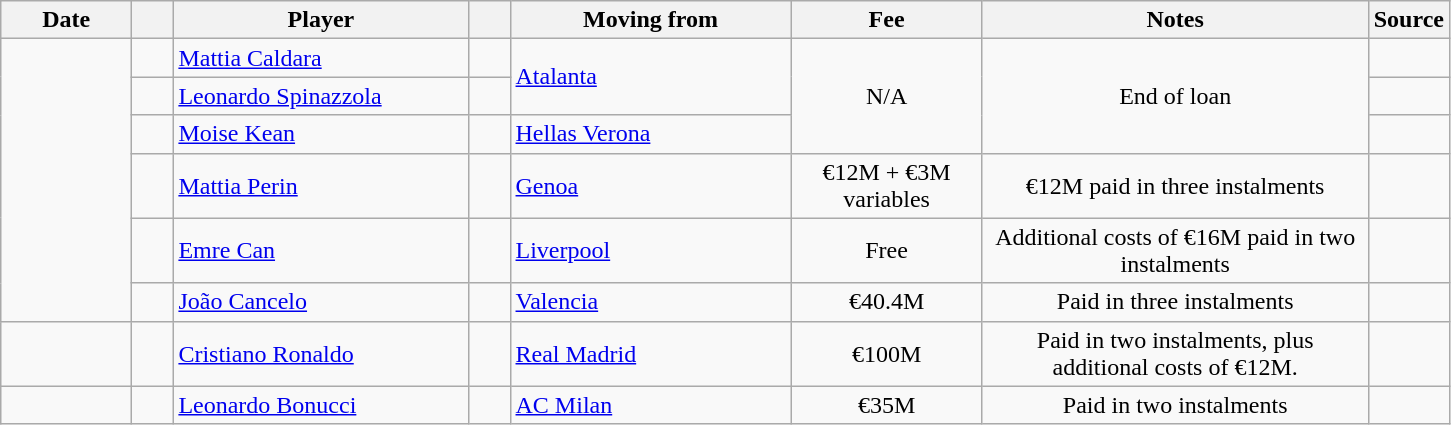<table class="wikitable sortable">
<tr>
<th style="width:80px;">Date</th>
<th style="width:20px;"></th>
<th style="width:190px;">Player</th>
<th style="width:20px;"></th>
<th style="width:180px;">Moving from</th>
<th style="width:120px;" class="unsortable">Fee</th>
<th style="width:250px;" class="unsortable">Notes</th>
<th style="width:20px;">Source</th>
</tr>
<tr>
<td rowspan="6"></td>
<td align="center"></td>
<td> <a href='#'>Mattia Caldara</a></td>
<td align="center"></td>
<td rowspan="2"> <a href='#'>Atalanta</a></td>
<td rowspan="3" align="center">N/A</td>
<td rowspan="3" align="center">End of loan</td>
<td><small></small> <small></small></td>
</tr>
<tr>
<td align="center"></td>
<td> <a href='#'>Leonardo Spinazzola</a></td>
<td align="center"></td>
<td><small></small></td>
</tr>
<tr>
<td align="center"></td>
<td> <a href='#'>Moise Kean</a></td>
<td align="center"></td>
<td> <a href='#'>Hellas Verona</a></td>
<td><small></small></td>
</tr>
<tr>
<td align=center></td>
<td> <a href='#'>Mattia Perin</a></td>
<td align="center"></td>
<td> <a href='#'>Genoa</a></td>
<td align=center>€12M + €3M variables</td>
<td align=center>€12M paid in three instalments</td>
<td><small></small></td>
</tr>
<tr>
<td align=center></td>
<td> <a href='#'>Emre Can</a></td>
<td align=center></td>
<td> <a href='#'>Liverpool</a></td>
<td align=center>Free</td>
<td align=center>Additional costs of €16M paid in two instalments</td>
<td><small></small></td>
</tr>
<tr>
<td align="center"></td>
<td> <a href='#'>João Cancelo</a></td>
<td align=center></td>
<td> <a href='#'>Valencia</a></td>
<td align=center>€40.4M</td>
<td align=center>Paid in three instalments</td>
<td><small></small></td>
</tr>
<tr>
<td rowspan="1"></td>
<td align="center"></td>
<td> <a href='#'>Cristiano Ronaldo</a></td>
<td align=center></td>
<td> <a href='#'>Real Madrid</a></td>
<td align=center>€100M</td>
<td align=center>Paid in two instalments, plus additional costs of €12M.</td>
<td><small></small></td>
</tr>
<tr>
<td rowspan="1"></td>
<td align="center"></td>
<td> <a href='#'>Leonardo Bonucci</a></td>
<td align=center></td>
<td> <a href='#'>AC Milan</a></td>
<td align=center>€35M</td>
<td align=center>Paid in two instalments</td>
<td><small></small></td>
</tr>
</table>
